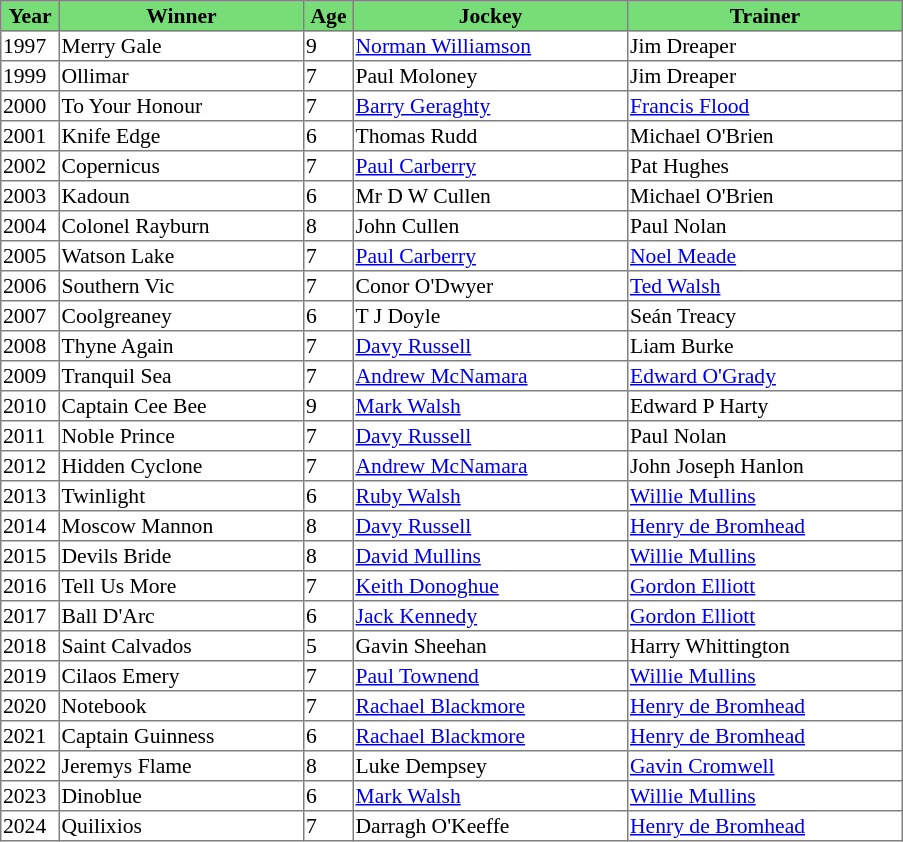<table class = "sortable" | border="1" style="border-collapse: collapse; font-size:90%">
<tr bgcolor="#77dd77" align="center">
<th style="width:36px"><strong>Year</strong></th>
<th style="width:160px"><strong>Winner</strong></th>
<th style="width:30px"><strong>Age</strong></th>
<th style="width:180px"><strong>Jockey</strong></th>
<th style="width:180px"><strong>Trainer</strong></th>
</tr>
<tr>
<td>1997</td>
<td>Merry Gale</td>
<td>9</td>
<td><a href='#'>Norman Williamson</a></td>
<td>Jim Dreaper</td>
</tr>
<tr>
<td>1999</td>
<td>Ollimar</td>
<td>7</td>
<td>Paul Moloney</td>
<td>Jim Dreaper</td>
</tr>
<tr>
<td>2000</td>
<td>To Your Honour</td>
<td>7</td>
<td><a href='#'>Barry Geraghty</a></td>
<td><a href='#'>Francis Flood</a></td>
</tr>
<tr>
<td>2001</td>
<td>Knife Edge</td>
<td>6</td>
<td>Thomas Rudd</td>
<td>Michael O'Brien</td>
</tr>
<tr>
<td>2002</td>
<td>Copernicus</td>
<td>7</td>
<td><a href='#'>Paul Carberry</a></td>
<td>Pat Hughes</td>
</tr>
<tr>
<td>2003</td>
<td>Kadoun</td>
<td>6</td>
<td>Mr D W Cullen</td>
<td>Michael O'Brien</td>
</tr>
<tr>
<td>2004</td>
<td>Colonel Rayburn</td>
<td>8</td>
<td>John Cullen</td>
<td>Paul Nolan</td>
</tr>
<tr>
<td>2005</td>
<td>Watson Lake</td>
<td>7</td>
<td><a href='#'>Paul Carberry</a></td>
<td><a href='#'>Noel Meade</a></td>
</tr>
<tr>
<td>2006</td>
<td>Southern Vic</td>
<td>7</td>
<td>Conor O'Dwyer</td>
<td><a href='#'>Ted Walsh</a></td>
</tr>
<tr>
<td>2007</td>
<td>Coolgreaney</td>
<td>6</td>
<td>T J Doyle</td>
<td>Seán Treacy</td>
</tr>
<tr>
<td>2008</td>
<td>Thyne Again</td>
<td>7</td>
<td><a href='#'>Davy Russell</a></td>
<td>Liam Burke</td>
</tr>
<tr>
<td>2009</td>
<td>Tranquil Sea</td>
<td>7</td>
<td><a href='#'>Andrew McNamara</a></td>
<td><a href='#'>Edward O'Grady</a></td>
</tr>
<tr>
<td>2010</td>
<td>Captain Cee Bee</td>
<td>9</td>
<td><a href='#'>Mark Walsh</a></td>
<td>Edward P Harty</td>
</tr>
<tr>
<td>2011</td>
<td>Noble Prince</td>
<td>7</td>
<td><a href='#'>Davy Russell</a></td>
<td>Paul Nolan</td>
</tr>
<tr>
<td>2012</td>
<td>Hidden Cyclone</td>
<td>7</td>
<td><a href='#'>Andrew McNamara</a></td>
<td>John Joseph Hanlon</td>
</tr>
<tr>
<td>2013</td>
<td>Twinlight</td>
<td>6</td>
<td><a href='#'>Ruby Walsh</a></td>
<td><a href='#'>Willie Mullins</a></td>
</tr>
<tr>
<td>2014</td>
<td>Moscow Mannon</td>
<td>8</td>
<td><a href='#'>Davy Russell</a></td>
<td><a href='#'>Henry de Bromhead</a></td>
</tr>
<tr>
<td>2015</td>
<td>Devils Bride</td>
<td>8</td>
<td><a href='#'>David Mullins</a></td>
<td><a href='#'>Willie Mullins</a></td>
</tr>
<tr>
<td>2016</td>
<td>Tell Us More</td>
<td>7</td>
<td><a href='#'>Keith Donoghue</a></td>
<td><a href='#'>Gordon Elliott</a></td>
</tr>
<tr>
<td>2017</td>
<td>Ball D'Arc</td>
<td>6</td>
<td><a href='#'>Jack Kennedy</a></td>
<td><a href='#'>Gordon Elliott</a></td>
</tr>
<tr>
<td>2018</td>
<td>Saint Calvados</td>
<td>5</td>
<td>Gavin Sheehan</td>
<td>Harry Whittington</td>
</tr>
<tr>
<td>2019</td>
<td>Cilaos Emery</td>
<td>7</td>
<td><a href='#'>Paul Townend</a></td>
<td><a href='#'>Willie Mullins</a></td>
</tr>
<tr>
<td>2020</td>
<td>Notebook</td>
<td>7</td>
<td><a href='#'>Rachael Blackmore</a></td>
<td><a href='#'>Henry de Bromhead</a></td>
</tr>
<tr>
<td>2021</td>
<td>Captain Guinness</td>
<td>6</td>
<td><a href='#'>Rachael Blackmore</a></td>
<td><a href='#'>Henry de Bromhead</a></td>
</tr>
<tr>
<td>2022</td>
<td>Jeremys Flame</td>
<td>8</td>
<td>Luke Dempsey</td>
<td><a href='#'>Gavin Cromwell</a></td>
</tr>
<tr>
<td>2023</td>
<td>Dinoblue</td>
<td>6</td>
<td><a href='#'>Mark Walsh</a></td>
<td><a href='#'>Willie Mullins</a></td>
</tr>
<tr>
<td>2024</td>
<td>Quilixios</td>
<td>7</td>
<td>Darragh O'Keeffe</td>
<td><a href='#'>Henry de Bromhead</a></td>
</tr>
</table>
